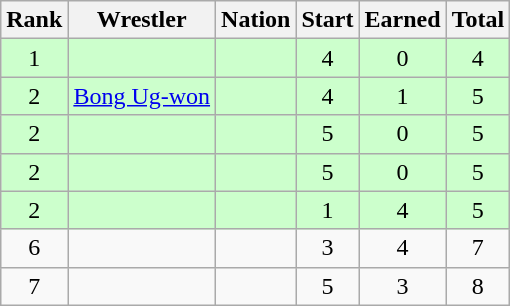<table class="wikitable sortable" style="text-align:center;">
<tr>
<th>Rank</th>
<th>Wrestler</th>
<th>Nation</th>
<th>Start</th>
<th>Earned</th>
<th>Total</th>
</tr>
<tr style="background:#cfc;">
<td>1</td>
<td align=left></td>
<td align=left></td>
<td>4</td>
<td>0</td>
<td>4</td>
</tr>
<tr style="background:#cfc;">
<td>2</td>
<td align=left><a href='#'>Bong Ug-won</a></td>
<td align=left></td>
<td>4</td>
<td>1</td>
<td>5</td>
</tr>
<tr style="background:#cfc;">
<td>2</td>
<td align=left></td>
<td align=left></td>
<td>5</td>
<td>0</td>
<td>5</td>
</tr>
<tr style="background:#cfc;">
<td>2</td>
<td align=left></td>
<td align=left></td>
<td>5</td>
<td>0</td>
<td>5</td>
</tr>
<tr style="background:#cfc;">
<td>2</td>
<td align=left></td>
<td align=left></td>
<td>1</td>
<td>4</td>
<td>5</td>
</tr>
<tr>
<td>6</td>
<td align=left></td>
<td align=left></td>
<td>3</td>
<td>4</td>
<td>7</td>
</tr>
<tr>
<td>7</td>
<td align=left></td>
<td align=left></td>
<td>5</td>
<td>3</td>
<td>8</td>
</tr>
</table>
